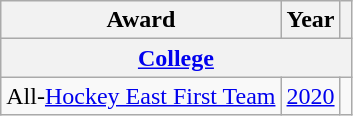<table class="wikitable">
<tr>
<th>Award</th>
<th>Year</th>
<th></th>
</tr>
<tr>
<th colspan="3"><a href='#'>College</a></th>
</tr>
<tr>
<td>All-<a href='#'>Hockey East First Team</a></td>
<td><a href='#'>2020</a></td>
<td></td>
</tr>
</table>
